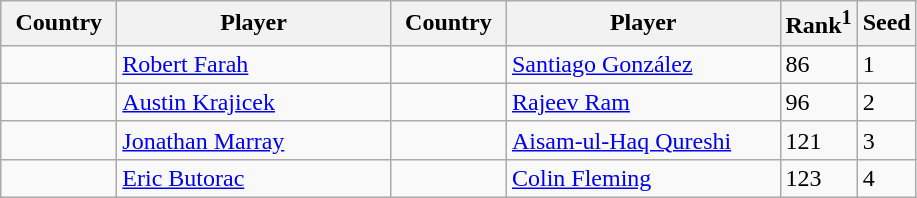<table class="sortable wikitable">
<tr>
<th width="70">Country</th>
<th width="175">Player</th>
<th width="70">Country</th>
<th width="175">Player</th>
<th>Rank<sup>1</sup></th>
<th>Seed</th>
</tr>
<tr>
<td></td>
<td><a href='#'>Robert Farah</a></td>
<td></td>
<td><a href='#'>Santiago González</a></td>
<td>86</td>
<td>1</td>
</tr>
<tr>
<td></td>
<td><a href='#'>Austin Krajicek</a></td>
<td></td>
<td><a href='#'>Rajeev Ram</a></td>
<td>96</td>
<td>2</td>
</tr>
<tr>
<td></td>
<td><a href='#'>Jonathan Marray</a></td>
<td></td>
<td><a href='#'>Aisam-ul-Haq Qureshi</a></td>
<td>121</td>
<td>3</td>
</tr>
<tr>
<td></td>
<td><a href='#'>Eric Butorac</a></td>
<td></td>
<td><a href='#'>Colin Fleming</a></td>
<td>123</td>
<td>4</td>
</tr>
</table>
